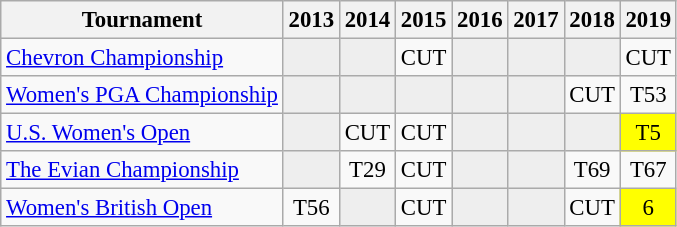<table class="wikitable" style="font-size:95%;text-align:center;">
<tr>
<th>Tournament</th>
<th>2013</th>
<th>2014</th>
<th>2015</th>
<th>2016</th>
<th>2017</th>
<th>2018</th>
<th>2019</th>
</tr>
<tr>
<td align=left><a href='#'>Chevron Championship</a></td>
<td style="background:#eeeeee;"></td>
<td style="background:#eeeeee;"></td>
<td>CUT</td>
<td style="background:#eeeeee;"></td>
<td style="background:#eeeeee;"></td>
<td style="background:#eeeeee;"></td>
<td>CUT</td>
</tr>
<tr>
<td align=left><a href='#'>Women's PGA Championship</a></td>
<td style="background:#eeeeee;"></td>
<td style="background:#eeeeee;"></td>
<td style="background:#eeeeee;"></td>
<td style="background:#eeeeee;"></td>
<td style="background:#eeeeee;"></td>
<td>CUT</td>
<td>T53</td>
</tr>
<tr>
<td align=left><a href='#'>U.S. Women's Open</a></td>
<td style="background:#eeeeee;"></td>
<td>CUT</td>
<td>CUT</td>
<td style="background:#eeeeee;"></td>
<td style="background:#eeeeee;"></td>
<td style="background:#eeeeee;"></td>
<td style="background:yellow;">T5</td>
</tr>
<tr>
<td align=left><a href='#'>The Evian Championship</a></td>
<td style="background:#eeeeee;"></td>
<td>T29</td>
<td>CUT</td>
<td style="background:#eeeeee;"></td>
<td style="background:#eeeeee;"></td>
<td>T69</td>
<td>T67</td>
</tr>
<tr>
<td align=left><a href='#'>Women's British Open</a></td>
<td>T56</td>
<td style="background:#eeeeee;"></td>
<td>CUT</td>
<td style="background:#eeeeee;"></td>
<td style="background:#eeeeee;"></td>
<td>CUT</td>
<td style="background:yellow;">6</td>
</tr>
</table>
